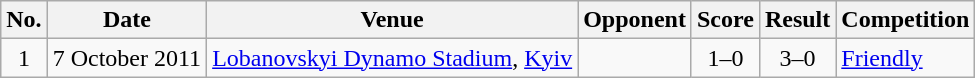<table class="wikitable sortable">
<tr>
<th scope="col">No.</th>
<th scope="col">Date</th>
<th scope="col">Venue</th>
<th scope="col">Opponent</th>
<th scope="col">Score</th>
<th scope="col">Result</th>
<th scope="col">Competition</th>
</tr>
<tr>
<td align="center">1</td>
<td>7 October 2011</td>
<td><a href='#'>Lobanovskyi Dynamo Stadium</a>, <a href='#'>Kyiv</a></td>
<td></td>
<td align="center">1–0</td>
<td align="center">3–0</td>
<td><a href='#'>Friendly</a></td>
</tr>
</table>
